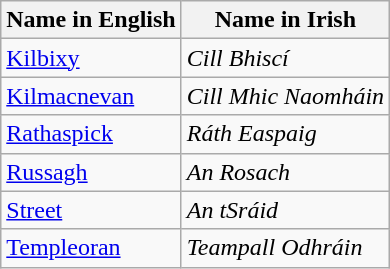<table class="wikitable">
<tr>
<th>Name in English</th>
<th>Name in Irish</th>
</tr>
<tr>
<td><a href='#'>Kilbixy</a></td>
<td><em>Cill Bhiscí</em></td>
</tr>
<tr>
<td><a href='#'>Kilmacnevan</a></td>
<td><em>Cill Mhic Naomháin</em></td>
</tr>
<tr>
<td><a href='#'>Rathaspick</a></td>
<td><em>Ráth Easpaig</em></td>
</tr>
<tr>
<td><a href='#'>Russagh</a></td>
<td><em>An Rosach</em></td>
</tr>
<tr>
<td><a href='#'>Street</a></td>
<td><em>An tSráid</em></td>
</tr>
<tr>
<td><a href='#'>Templeoran</a></td>
<td><em>Teampall Odhráin</em></td>
</tr>
</table>
